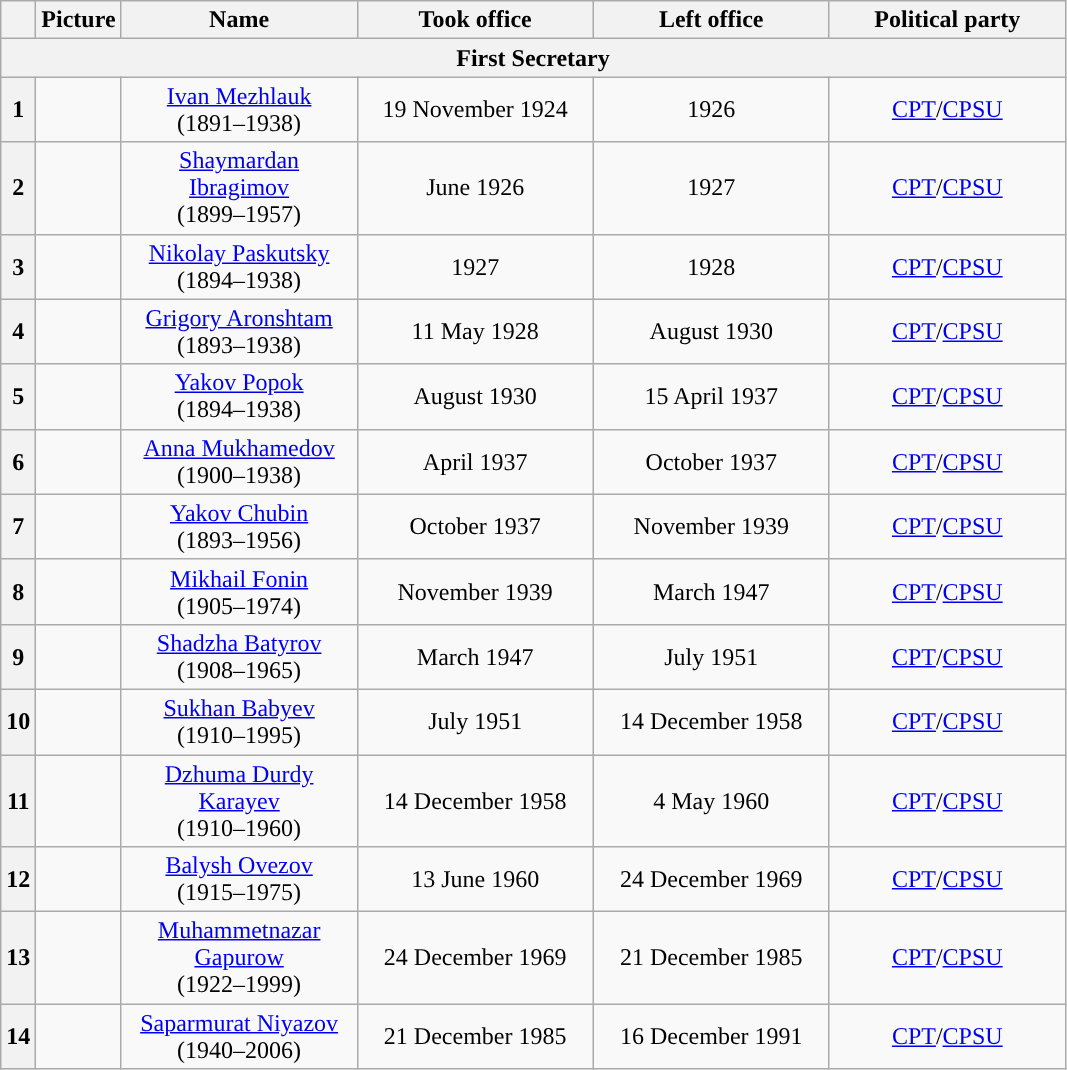<table class="wikitable" style="text-align:center">
<tr>
<th></th>
<th>Picture</th>
<th width="150">Name<br></th>
<th width="150">Took office</th>
<th width="150">Left office</th>
<th width="150">Political party</th>
</tr>
<tr>
<th colspan="6" align="center">First Secretary</th>
</tr>
<tr>
<th style="background:">1</th>
<td></td>
<td><a href='#'>Ivan Mezhlauk</a><br>(1891–1938)</td>
<td>19 November 1924</td>
<td>1926</td>
<td><a href='#'>CPT</a>/<a href='#'>CPSU</a></td>
</tr>
<tr>
<th style="background:">2</th>
<td></td>
<td><a href='#'>Shaymardan Ibragimov</a><br>(1899–1957)</td>
<td>June 1926</td>
<td>1927</td>
<td><a href='#'>CPT</a>/<a href='#'>CPSU</a></td>
</tr>
<tr>
<th style="background:">3</th>
<td></td>
<td><a href='#'>Nikolay Paskutsky</a><br>(1894–1938)</td>
<td>1927</td>
<td>1928</td>
<td><a href='#'>CPT</a>/<a href='#'>CPSU</a></td>
</tr>
<tr>
<th style="background:">4</th>
<td></td>
<td><a href='#'>Grigory Aronshtam</a><br>(1893–1938)</td>
<td>11 May 1928</td>
<td>August 1930</td>
<td><a href='#'>CPT</a>/<a href='#'>CPSU</a></td>
</tr>
<tr>
<th style="background:">5</th>
<td></td>
<td><a href='#'>Yakov Popok</a><br>(1894–1938)</td>
<td>August 1930</td>
<td>15 April 1937</td>
<td><a href='#'>CPT</a>/<a href='#'>CPSU</a></td>
</tr>
<tr>
<th style="background:">6</th>
<td></td>
<td><a href='#'>Anna Mukhamedov</a><br>(1900–1938)</td>
<td>April 1937</td>
<td>October 1937</td>
<td><a href='#'>CPT</a>/<a href='#'>CPSU</a></td>
</tr>
<tr>
<th style="background:">7</th>
<td></td>
<td><a href='#'>Yakov Chubin</a><br>(1893–1956)</td>
<td>October 1937</td>
<td>November 1939</td>
<td><a href='#'>CPT</a>/<a href='#'>CPSU</a></td>
</tr>
<tr>
<th style="background:">8</th>
<td></td>
<td><a href='#'>Mikhail Fonin</a><br>(1905–1974)</td>
<td>November 1939</td>
<td>March 1947</td>
<td><a href='#'>CPT</a>/<a href='#'>CPSU</a></td>
</tr>
<tr>
<th style="background:">9</th>
<td></td>
<td><a href='#'>Shadzha Batyrov</a><br>(1908–1965)</td>
<td>March 1947</td>
<td>July 1951</td>
<td><a href='#'>CPT</a>/<a href='#'>CPSU</a></td>
</tr>
<tr>
<th style="background:">10</th>
<td></td>
<td><a href='#'>Sukhan Babyev</a><br>(1910–1995)</td>
<td>July 1951</td>
<td>14 December 1958</td>
<td><a href='#'>CPT</a>/<a href='#'>CPSU</a></td>
</tr>
<tr>
<th style="background:">11</th>
<td></td>
<td><a href='#'>Dzhuma Durdy Karayev</a><br>(1910–1960)</td>
<td>14 December 1958</td>
<td>4 May 1960</td>
<td><a href='#'>CPT</a>/<a href='#'>CPSU</a></td>
</tr>
<tr>
<th style="background:">12</th>
<td></td>
<td><a href='#'>Balysh Ovezov</a><br>(1915–1975)</td>
<td>13 June 1960</td>
<td>24 December 1969</td>
<td><a href='#'>CPT</a>/<a href='#'>CPSU</a></td>
</tr>
<tr>
<th style="background:">13</th>
<td></td>
<td><a href='#'>Muhammetnazar Gapurow</a><br>(1922–1999)</td>
<td>24 December 1969</td>
<td>21 December 1985</td>
<td><a href='#'>CPT</a>/<a href='#'>CPSU</a></td>
</tr>
<tr>
<th style="background:">14</th>
<td></td>
<td><a href='#'>Saparmurat Niyazov</a><br>(1940–2006)</td>
<td>21 December 1985</td>
<td>16 December 1991</td>
<td><a href='#'>CPT</a>/<a href='#'>CPSU</a></td>
</tr>
</table>
